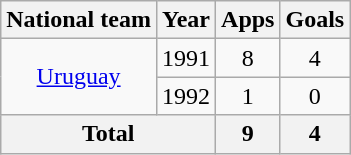<table class="wikitable" style="text-align:center">
<tr>
<th>National team</th>
<th>Year</th>
<th>Apps</th>
<th>Goals</th>
</tr>
<tr>
<td rowspan="2"><a href='#'>Uruguay</a></td>
<td>1991</td>
<td>8</td>
<td>4</td>
</tr>
<tr>
<td>1992</td>
<td>1</td>
<td>0</td>
</tr>
<tr>
<th colspan="2">Total</th>
<th>9</th>
<th>4</th>
</tr>
</table>
